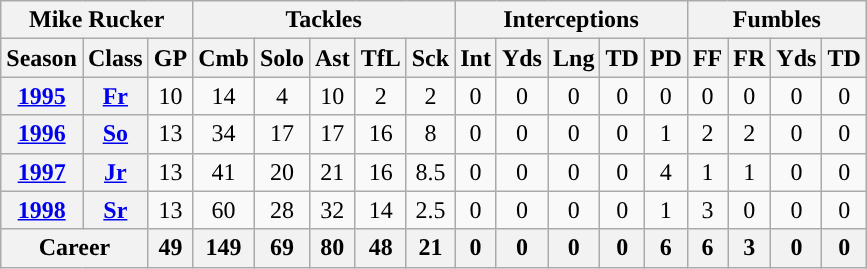<table class=wikitable style="text-align:center;">
<tr>
<th colspan="3">Mike Rucker</th>
<th colspan="5">Tackles</th>
<th colspan="5">Interceptions</th>
<th colspan="4">Fumbles</th>
</tr>
<tr>
<th>Season</th>
<th>Class</th>
<th>GP</th>
<th>Cmb</th>
<th>Solo</th>
<th>Ast</th>
<th>TfL</th>
<th>Sck</th>
<th>Int</th>
<th>Yds</th>
<th>Lng</th>
<th>TD</th>
<th>PD</th>
<th>FF</th>
<th>FR</th>
<th>Yds</th>
<th>TD</th>
</tr>
<tr>
<th><a href='#'>1995</a></th>
<th><a href='#'>Fr</a></th>
<td>10</td>
<td>14</td>
<td>4</td>
<td>10</td>
<td>2</td>
<td>2</td>
<td>0</td>
<td>0</td>
<td>0</td>
<td>0</td>
<td>0</td>
<td>0</td>
<td>0</td>
<td>0</td>
<td>0</td>
</tr>
<tr>
<th><a href='#'>1996</a></th>
<th><a href='#'>So</a></th>
<td>13</td>
<td>34</td>
<td>17</td>
<td>17</td>
<td>16</td>
<td>8</td>
<td>0</td>
<td>0</td>
<td>0</td>
<td>0</td>
<td>1</td>
<td>2</td>
<td>2</td>
<td>0</td>
<td>0</td>
</tr>
<tr>
<th><a href='#'>1997</a></th>
<th><a href='#'>Jr</a></th>
<td>13</td>
<td>41</td>
<td>20</td>
<td>21</td>
<td>16</td>
<td>8.5</td>
<td>0</td>
<td>0</td>
<td>0</td>
<td>0</td>
<td>4</td>
<td>1</td>
<td>1</td>
<td>0</td>
<td>0</td>
</tr>
<tr>
<th><a href='#'>1998</a></th>
<th><a href='#'>Sr</a></th>
<td>13</td>
<td>60</td>
<td>28</td>
<td>32</td>
<td>14</td>
<td>2.5</td>
<td>0</td>
<td>0</td>
<td>0</td>
<td>0</td>
<td>1</td>
<td>3</td>
<td>0</td>
<td>0</td>
<td>0</td>
</tr>
<tr>
<th colspan="2">Career</th>
<th>49</th>
<th>149</th>
<th>69</th>
<th>80</th>
<th>48</th>
<th>21</th>
<th>0</th>
<th>0</th>
<th>0</th>
<th>0</th>
<th>6</th>
<th>6</th>
<th>3</th>
<th>0</th>
<th>0</th>
</tr>
</table>
